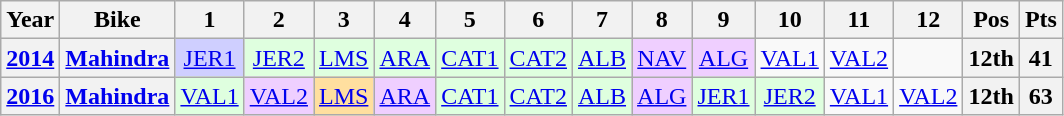<table class="wikitable" style="text-align:center;">
<tr>
<th>Year</th>
<th>Bike</th>
<th>1</th>
<th>2</th>
<th>3</th>
<th>4</th>
<th>5</th>
<th>6</th>
<th>7</th>
<th>8</th>
<th>9</th>
<th>10</th>
<th>11</th>
<th>12</th>
<th>Pos</th>
<th>Pts</th>
</tr>
<tr>
<th><a href='#'>2014</a></th>
<th><a href='#'>Mahindra</a></th>
<td style="background:#cfcfff;"><a href='#'>JER1</a><br></td>
<td style="background:#dfffdf;"><a href='#'>JER2</a><br></td>
<td style="background:#dfffdf;"><a href='#'>LMS</a><br></td>
<td style="background:#dfffdf;"><a href='#'>ARA</a><br></td>
<td style="background:#dfffdf;"><a href='#'>CAT1</a><br></td>
<td style="background:#dfffdf;"><a href='#'>CAT2</a><br></td>
<td style="background:#dfffdf;"><a href='#'>ALB</a><br></td>
<td style="background:#efcfff;"><a href='#'>NAV</a><br></td>
<td style="background:#efcfff;"><a href='#'>ALG</a><br></td>
<td><a href='#'>VAL1</a></td>
<td><a href='#'>VAL2</a></td>
<td></td>
<th>12th</th>
<th>41</th>
</tr>
<tr>
<th><a href='#'>2016</a></th>
<th><a href='#'>Mahindra</a></th>
<td style="background:#dfffdf;"><a href='#'>VAL1</a><br></td>
<td style="background:#efcfff;"><a href='#'>VAL2</a><br></td>
<td style="background:#ffdf9f;"><a href='#'>LMS</a><br></td>
<td style="background:#efcfff;"><a href='#'>ARA</a><br></td>
<td style="background:#dfffdf;"><a href='#'>CAT1</a><br></td>
<td style="background:#dfffdf;"><a href='#'>CAT2</a><br></td>
<td style="background:#dfffdf;"><a href='#'>ALB</a><br></td>
<td style="background:#efcfff;"><a href='#'>ALG</a><br></td>
<td style="background:#dfffdf;"><a href='#'>JER1</a><br></td>
<td style="background:#dfffdf;"><a href='#'>JER2</a><br></td>
<td><a href='#'>VAL1</a></td>
<td><a href='#'>VAL2</a></td>
<th>12th</th>
<th>63</th>
</tr>
</table>
